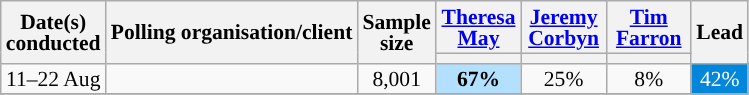<table class="wikitable sortable mw-datatable" style="text-align:center;font-size:90%;line-height:14px;">
<tr>
<th rowspan="2">Date(s)<br>conducted</th>
<th rowspan="2">Polling organisation/client</th>
<th rowspan="2">Sample<br>size</th>
<th style="width:50px;" class="unsortable"><a href='#'>Theresa May</a></th>
<th style="width:50px;" class="unsortable"><a href='#'>Jeremy Corbyn</a></th>
<th style="width:50px;" class="unsortable"><a href='#'>Tim Farron</a></th>
<th class="unsortable" style="width:20px;" rowspan="2">Lead</th>
</tr>
<tr>
<th class="unsortable" style="color:inherit;background:"></th>
<th class="unsortable" style="color:inherit;background:"></th>
<th class="unsortable" style="color:inherit;background:"></th>
</tr>
<tr>
<td>11–22 Aug</td>
<td></td>
<td>8,001</td>
<td style="background:#B3E0FF"><strong>67%</strong></td>
<td>25%</td>
<td>8%</td>
<td style="background:#0087DC; color:white;">42%</td>
</tr>
<tr>
</tr>
</table>
